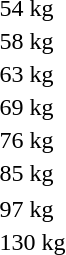<table>
<tr>
<td>54 kg</td>
<td></td>
<td></td>
<td></td>
</tr>
<tr>
<td>58 kg</td>
<td></td>
<td></td>
<td></td>
</tr>
<tr>
<td>63 kg</td>
<td></td>
<td></td>
<td></td>
</tr>
<tr>
<td>69 kg</td>
<td></td>
<td></td>
<td></td>
</tr>
<tr>
<td>76 kg</td>
<td></td>
<td></td>
<td></td>
</tr>
<tr>
<td>85 kg</td>
<td></td>
<td></td>
<td></td>
</tr>
<tr>
</tr>
<tr>
<td>97 kg</td>
<td></td>
<td></td>
<td></td>
</tr>
<tr>
<td>130 kg</td>
<td></td>
<td></td>
<td></td>
</tr>
</table>
